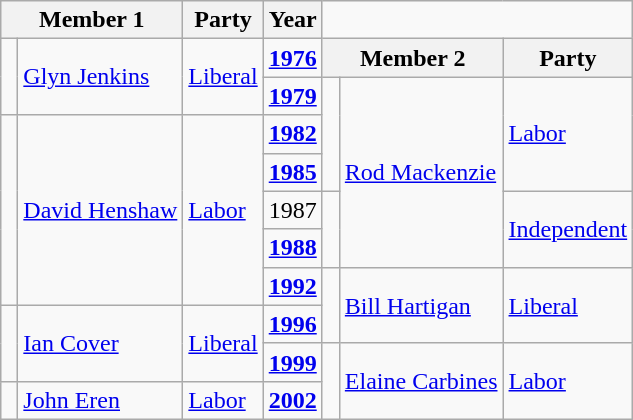<table class="wikitable">
<tr>
<th colspan=2>Member 1</th>
<th>Party</th>
<th>Year</th>
</tr>
<tr>
<td rowspan=2 > </td>
<td rowspan=2><a href='#'>Glyn Jenkins</a></td>
<td rowspan=2><a href='#'>Liberal</a></td>
<td><strong><a href='#'>1976</a></strong></td>
<th colspan=2>Member 2</th>
<th>Party</th>
</tr>
<tr>
<td><strong><a href='#'>1979</a></strong></td>
<td rowspan=3 > </td>
<td rowspan=5><a href='#'>Rod Mackenzie</a></td>
<td rowspan=3><a href='#'>Labor</a></td>
</tr>
<tr>
<td rowspan=5 > </td>
<td rowspan=5><a href='#'>David Henshaw</a></td>
<td rowspan=5><a href='#'>Labor</a></td>
<td><strong><a href='#'>1982</a></strong></td>
</tr>
<tr>
<td><strong><a href='#'>1985</a></strong></td>
</tr>
<tr>
<td>1987</td>
<td rowspan=2 > </td>
<td rowspan=2><a href='#'>Independent</a></td>
</tr>
<tr>
<td><strong><a href='#'>1988</a></strong></td>
</tr>
<tr>
<td><strong><a href='#'>1992</a></strong></td>
<td rowspan=2 > </td>
<td rowspan=2><a href='#'>Bill Hartigan</a></td>
<td rowspan=2><a href='#'>Liberal</a></td>
</tr>
<tr>
<td rowspan=2 > </td>
<td rowspan=2><a href='#'>Ian Cover</a></td>
<td rowspan=2><a href='#'>Liberal</a></td>
<td><strong><a href='#'>1996</a></strong></td>
</tr>
<tr>
<td><strong><a href='#'>1999</a></strong></td>
<td rowspan=2 > </td>
<td rowspan=2><a href='#'>Elaine Carbines</a></td>
<td rowspan=2><a href='#'>Labor</a></td>
</tr>
<tr>
<td> </td>
<td><a href='#'>John Eren</a></td>
<td><a href='#'>Labor</a></td>
<td><strong><a href='#'>2002</a></strong></td>
</tr>
</table>
